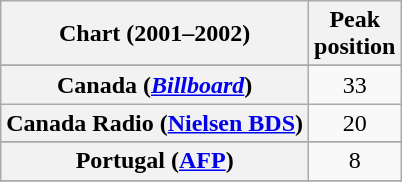<table class="wikitable sortable plainrowheaders" style="text-align:center">
<tr>
<th scope="col">Chart (2001–2002)</th>
<th scope="col">Peak<br>position</th>
</tr>
<tr>
</tr>
<tr>
<th scope="row">Canada (<em><a href='#'>Billboard</a></em>)</th>
<td>33</td>
</tr>
<tr>
<th scope="row">Canada Radio (<a href='#'>Nielsen BDS</a>)</th>
<td>20</td>
</tr>
<tr>
</tr>
<tr>
</tr>
<tr>
<th scope="row">Portugal (<a href='#'>AFP</a>)</th>
<td>8</td>
</tr>
<tr>
</tr>
<tr>
</tr>
<tr>
</tr>
<tr>
</tr>
<tr>
</tr>
<tr>
</tr>
<tr>
</tr>
</table>
